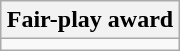<table class=wikitable style="text-align:center; margin:auto">
<tr>
<th>Fair-play award</th>
</tr>
<tr>
<td></td>
</tr>
</table>
